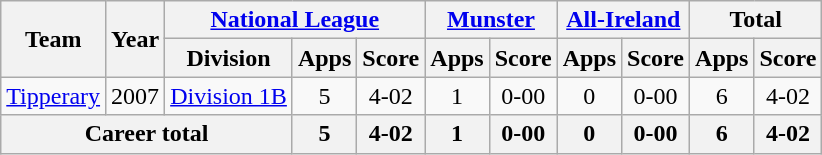<table class="wikitable" style="text-align:center">
<tr>
<th rowspan="2">Team</th>
<th rowspan="2">Year</th>
<th colspan="3"><a href='#'>National League</a></th>
<th colspan="2"><a href='#'>Munster</a></th>
<th colspan="2"><a href='#'>All-Ireland</a></th>
<th colspan="2">Total</th>
</tr>
<tr>
<th>Division</th>
<th>Apps</th>
<th>Score</th>
<th>Apps</th>
<th>Score</th>
<th>Apps</th>
<th>Score</th>
<th>Apps</th>
<th>Score</th>
</tr>
<tr>
<td rowspan="1"><a href='#'>Tipperary</a></td>
<td>2007</td>
<td rowspan="1"><a href='#'>Division 1B</a></td>
<td>5</td>
<td>4-02</td>
<td>1</td>
<td>0-00</td>
<td>0</td>
<td>0-00</td>
<td>6</td>
<td>4-02</td>
</tr>
<tr>
<th colspan="3">Career total</th>
<th>5</th>
<th>4-02</th>
<th>1</th>
<th>0-00</th>
<th>0</th>
<th>0-00</th>
<th>6</th>
<th>4-02</th>
</tr>
</table>
